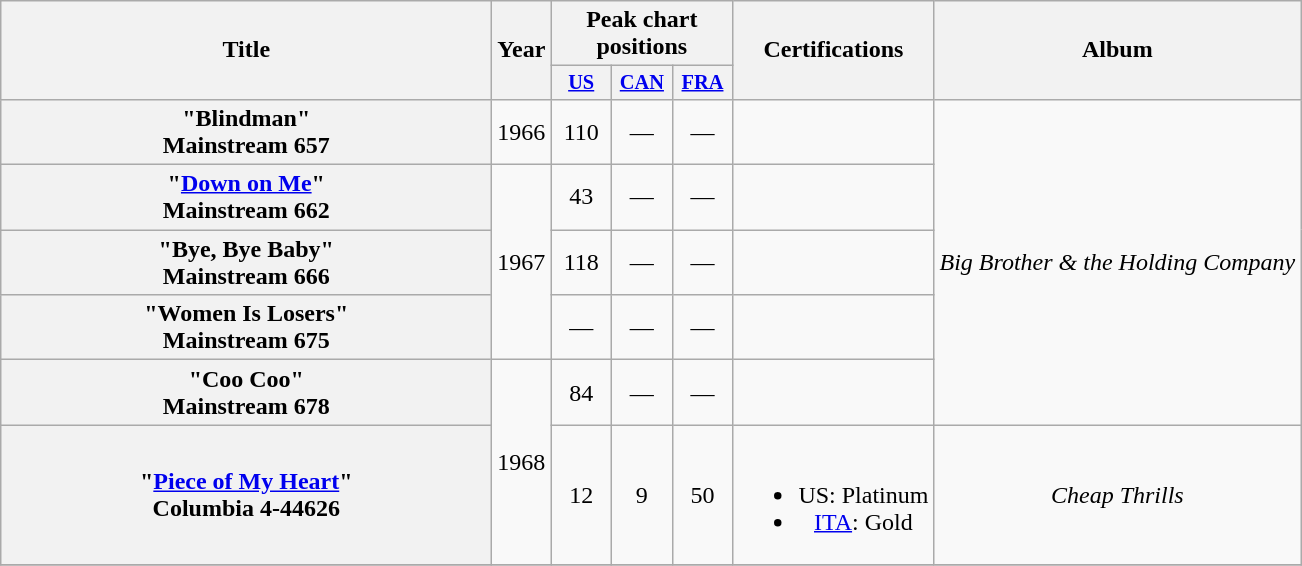<table class="wikitable plainrowheaders" style="text-align:center;">
<tr>
<th rowspan="2" style="width:20em;">Title</th>
<th rowspan="2">Year</th>
<th colspan="3">Peak chart positions</th>
<th rowspan="2">Certifications</th>
<th rowspan="2">Album</th>
</tr>
<tr>
<th scope="col" style="width:2.5em;font-size:85%"><a href='#'>US</a><br></th>
<th scope="col" style="width:2.5em;font-size:85%"><a href='#'>CAN</a><br></th>
<th scope="col" style="width:2.5em;font-size:85%"><a href='#'>FRA</a><br></th>
</tr>
<tr c>
<th scope="row">"Blindman"<br> Mainstream 657</th>
<td>1966</td>
<td>110</td>
<td>—</td>
<td>—</td>
<td></td>
<td rowspan="5"><em>Big Brother & the Holding Company</em></td>
</tr>
<tr>
<th scope="row">"<a href='#'>Down on Me</a>"<br> Mainstream 662</th>
<td rowspan="3">1967</td>
<td>43</td>
<td>—</td>
<td>—</td>
<td></td>
</tr>
<tr>
<th scope="row">"Bye, Bye Baby"<br> Mainstream 666</th>
<td>118</td>
<td>—</td>
<td>—</td>
<td></td>
</tr>
<tr>
<th scope="row">"Women Is Losers"<br> Mainstream 675</th>
<td>—</td>
<td>—</td>
<td>—</td>
<td></td>
</tr>
<tr>
<th scope="row">"Coo Coo"<br> Mainstream 678</th>
<td rowspan="2">1968</td>
<td>84</td>
<td>—</td>
<td>—</td>
<td></td>
</tr>
<tr>
<th scope="row">"<a href='#'>Piece of My Heart</a>"<br> Columbia 4-44626</th>
<td>12</td>
<td>9</td>
<td>50</td>
<td><br><ul><li>US: Platinum</li><li><a href='#'>ITA</a>: Gold</li></ul></td>
<td><em>Cheap Thrills</em></td>
</tr>
<tr>
</tr>
</table>
